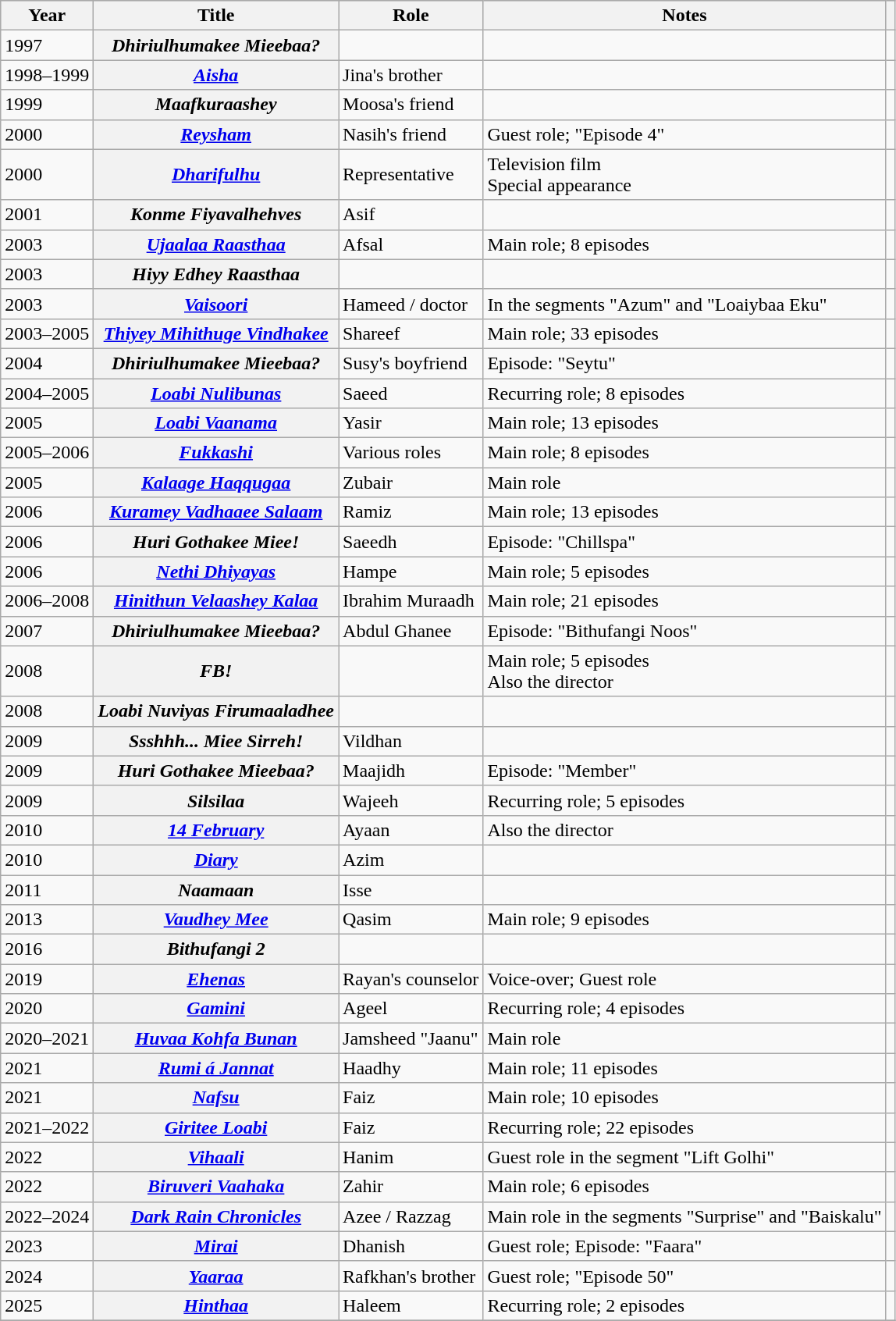<table class="wikitable sortable plainrowheaders">
<tr style="background:#ccc; text-align:center;">
<th scope="col">Year</th>
<th scope="col">Title</th>
<th scope="col">Role</th>
<th scope="col">Notes</th>
<th scope="col" class="unsortable"></th>
</tr>
<tr>
<td>1997</td>
<th scope="row"><em>Dhiriulhumakee Mieebaa?</em></th>
<td></td>
<td></td>
<td></td>
</tr>
<tr>
<td>1998–1999</td>
<th scope="row"><em><a href='#'>Aisha</a></em></th>
<td>Jina's brother</td>
<td></td>
<td></td>
</tr>
<tr>
<td>1999</td>
<th scope="row"><em>Maafkuraashey</em></th>
<td>Moosa's friend</td>
<td></td>
<td></td>
</tr>
<tr>
<td>2000</td>
<th scope="row"><em><a href='#'>Reysham</a></em></th>
<td>Nasih's friend</td>
<td>Guest role; "Episode 4"</td>
<td style="text-align: center;"></td>
</tr>
<tr>
<td>2000</td>
<th scope="row"><em><a href='#'>Dharifulhu</a></em></th>
<td>Representative</td>
<td>Television film<br>Special appearance</td>
<td></td>
</tr>
<tr>
<td>2001</td>
<th scope="row"><em>Konme Fiyavalhehves</em></th>
<td>Asif</td>
<td></td>
<td></td>
</tr>
<tr>
<td>2003</td>
<th scope="row"><em><a href='#'>Ujaalaa Raasthaa</a></em></th>
<td>Afsal</td>
<td>Main role; 8 episodes</td>
<td style="text-align: center;"></td>
</tr>
<tr>
<td>2003</td>
<th scope="row"><em>Hiyy Edhey Raasthaa</em></th>
<td></td>
<td></td>
<td></td>
</tr>
<tr>
<td>2003</td>
<th scope="row"><em><a href='#'>Vaisoori</a></em></th>
<td>Hameed / doctor</td>
<td>In the segments "Azum" and "Loaiybaa Eku"</td>
<td style="text-align: center;"></td>
</tr>
<tr>
<td>2003–2005</td>
<th scope="row"><em><a href='#'>Thiyey Mihithuge Vindhakee</a></em></th>
<td>Shareef</td>
<td>Main role; 33 episodes</td>
<td style="text-align: center;"></td>
</tr>
<tr>
<td>2004</td>
<th scope="row"><em>Dhiriulhumakee Mieebaa?</em></th>
<td>Susy's boyfriend</td>
<td>Episode: "Seytu"</td>
<td style="text-align: center;"></td>
</tr>
<tr>
<td>2004–2005</td>
<th scope="row"><em><a href='#'>Loabi Nulibunas</a></em></th>
<td>Saeed</td>
<td>Recurring role; 8 episodes</td>
<td style="text-align: center;"></td>
</tr>
<tr>
<td>2005</td>
<th scope="row"><em><a href='#'>Loabi Vaanama</a></em></th>
<td>Yasir</td>
<td>Main role; 13 episodes</td>
<td style="text-align: center;"></td>
</tr>
<tr>
<td>2005–2006</td>
<th scope="row"><em><a href='#'>Fukkashi</a></em></th>
<td>Various roles</td>
<td>Main role; 8 episodes</td>
<td style="text-align: center;"></td>
</tr>
<tr>
<td>2005</td>
<th scope="row"><em><a href='#'>Kalaage Haqqugaa</a></em></th>
<td>Zubair</td>
<td>Main role</td>
<td style="text-align: center;"></td>
</tr>
<tr>
<td>2006</td>
<th scope="row"><em><a href='#'>Kuramey Vadhaaee Salaam</a></em></th>
<td>Ramiz</td>
<td>Main role; 13 episodes</td>
<td style="text-align: center;"></td>
</tr>
<tr>
<td>2006</td>
<th scope="row"><em>Huri Gothakee Miee!</em></th>
<td>Saeedh</td>
<td>Episode: "Chillspa"</td>
<td></td>
</tr>
<tr>
<td>2006</td>
<th scope="row"><em><a href='#'>Nethi Dhiyayas</a></em></th>
<td>Hampe</td>
<td>Main role; 5 episodes</td>
<td style="text-align: center;"></td>
</tr>
<tr>
<td>2006–2008</td>
<th scope="row"><em><a href='#'>Hinithun Velaashey Kalaa</a></em></th>
<td>Ibrahim Muraadh</td>
<td>Main role; 21 episodes</td>
<td style="text-align: center;"></td>
</tr>
<tr>
<td>2007</td>
<th scope="row"><em>Dhiriulhumakee Mieebaa?</em></th>
<td>Abdul Ghanee</td>
<td>Episode: "Bithufangi Noos"</td>
<td style="text-align: center;"></td>
</tr>
<tr>
<td>2008</td>
<th scope="row"><em>FB!</em></th>
<td></td>
<td>Main role; 5 episodes<br>Also the director</td>
<td></td>
</tr>
<tr>
<td>2008</td>
<th scope="row"><em>Loabi Nuviyas Firumaaladhee</em></th>
<td></td>
<td></td>
<td></td>
</tr>
<tr>
<td>2009</td>
<th scope="row"><em>Ssshhh... Miee Sirreh!</em></th>
<td>Vildhan</td>
<td></td>
<td></td>
</tr>
<tr>
<td>2009</td>
<th scope="row"><em>Huri Gothakee Mieebaa?</em></th>
<td>Maajidh</td>
<td>Episode: "Member"</td>
<td></td>
</tr>
<tr>
<td>2009</td>
<th scope="row"><em>Silsilaa</em></th>
<td>Wajeeh</td>
<td>Recurring role; 5 episodes</td>
<td></td>
</tr>
<tr>
<td>2010</td>
<th scope="row"><em><a href='#'>14 February</a></em></th>
<td>Ayaan</td>
<td>Also the director</td>
<td style="text-align: center;"></td>
</tr>
<tr>
<td>2010</td>
<th scope="row"><em><a href='#'>Diary</a></em></th>
<td>Azim</td>
<td></td>
<td style="text-align: center;"></td>
</tr>
<tr>
<td>2011</td>
<th scope="row"><em>Naamaan</em></th>
<td>Isse</td>
<td></td>
<td></td>
</tr>
<tr>
<td>2013</td>
<th scope="row"><em><a href='#'>Vaudhey Mee</a></em></th>
<td>Qasim</td>
<td>Main role; 9 episodes</td>
<td style="text-align: center;"></td>
</tr>
<tr>
<td>2016</td>
<th scope="row"><em>Bithufangi 2</em></th>
<td></td>
<td></td>
<td></td>
</tr>
<tr>
<td>2019</td>
<th scope="row"><em><a href='#'>Ehenas</a></em></th>
<td>Rayan's counselor</td>
<td>Voice-over; Guest role</td>
<td style="text-align: center;"></td>
</tr>
<tr>
<td>2020</td>
<th scope="row"><em><a href='#'>Gamini</a></em></th>
<td>Ageel</td>
<td>Recurring role; 4 episodes</td>
<td style="text-align: center;"></td>
</tr>
<tr>
<td>2020–2021</td>
<th scope="row"><em><a href='#'>Huvaa Kohfa Bunan</a></em></th>
<td>Jamsheed "Jaanu"</td>
<td>Main role</td>
<td style="text-align: center;"></td>
</tr>
<tr>
<td>2021</td>
<th scope="row"><em><a href='#'>Rumi á Jannat</a></em></th>
<td>Haadhy</td>
<td>Main role; 11 episodes</td>
<td style="text-align: center;"></td>
</tr>
<tr>
<td>2021</td>
<th scope="row"><em><a href='#'>Nafsu</a></em></th>
<td>Faiz</td>
<td>Main role; 10 episodes</td>
<td style="text-align: center;"></td>
</tr>
<tr>
<td>2021–2022</td>
<th scope="row"><em><a href='#'>Giritee Loabi</a></em></th>
<td>Faiz</td>
<td>Recurring role; 22 episodes</td>
<td style="text-align: center;"></td>
</tr>
<tr>
<td>2022</td>
<th scope="row"><em><a href='#'>Vihaali</a></em></th>
<td>Hanim</td>
<td>Guest role in the segment "Lift Golhi"</td>
<td style="text-align: center;"></td>
</tr>
<tr>
<td>2022</td>
<th scope="row"><em><a href='#'>Biruveri Vaahaka</a></em></th>
<td>Zahir</td>
<td>Main role; 6 episodes</td>
<td style="text-align: center;"></td>
</tr>
<tr>
<td>2022–2024</td>
<th scope="row"><em><a href='#'>Dark Rain Chronicles</a></em></th>
<td>Azee / Razzag</td>
<td>Main role in the segments "Surprise" and "Baiskalu"</td>
<td style="text-align: center;"></td>
</tr>
<tr>
<td>2023</td>
<th scope="row"><em><a href='#'>Mirai</a></em></th>
<td>Dhanish</td>
<td>Guest role; Episode: "Faara"</td>
<td style="text-align: center;"></td>
</tr>
<tr>
<td>2024</td>
<th scope="row"><em><a href='#'>Yaaraa</a></em></th>
<td>Rafkhan's brother</td>
<td>Guest role; "Episode 50"</td>
<td style="text-align: center;"></td>
</tr>
<tr>
<td>2025</td>
<th scope="row"><em><a href='#'>Hinthaa</a></em></th>
<td>Haleem</td>
<td>Recurring role; 2 episodes</td>
<td style="text-align: center;"></td>
</tr>
<tr>
</tr>
</table>
